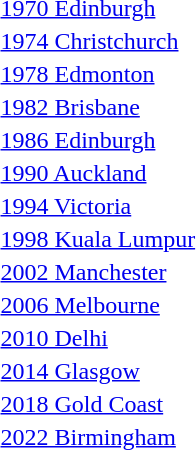<table>
<tr>
<td><a href='#'>1970 Edinburgh</a><br></td>
<td></td>
<td></td>
<td></td>
</tr>
<tr>
<td><a href='#'>1974 Christchurch</a><br></td>
<td></td>
<td></td>
<td></td>
</tr>
<tr>
<td><a href='#'>1978 Edmonton</a><br></td>
<td></td>
<td></td>
<td></td>
</tr>
<tr>
<td><a href='#'>1982 Brisbane</a><br></td>
<td></td>
<td></td>
<td></td>
</tr>
<tr>
<td><a href='#'>1986 Edinburgh</a><br></td>
<td></td>
<td></td>
<td></td>
</tr>
<tr>
<td><a href='#'>1990 Auckland</a><br></td>
<td></td>
<td></td>
<td></td>
</tr>
<tr>
<td><a href='#'>1994 Victoria</a><br></td>
<td></td>
<td></td>
<td></td>
</tr>
<tr>
<td><a href='#'>1998 Kuala Lumpur</a><br></td>
<td></td>
<td></td>
<td></td>
</tr>
<tr>
<td><a href='#'>2002 Manchester</a><br></td>
<td></td>
<td></td>
<td></td>
</tr>
<tr>
<td><a href='#'>2006 Melbourne</a><br></td>
<td></td>
<td></td>
<td></td>
</tr>
<tr>
<td><a href='#'>2010 Delhi</a><br></td>
<td></td>
<td></td>
<td></td>
</tr>
<tr>
<td><a href='#'>2014 Glasgow</a><br></td>
<td></td>
<td></td>
<td></td>
</tr>
<tr>
<td><a href='#'>2018 Gold Coast</a><br></td>
<td></td>
<td></td>
<td></td>
</tr>
<tr>
<td><a href='#'>2022 Birmingham</a><br></td>
<td></td>
<td></td>
<td></td>
</tr>
</table>
